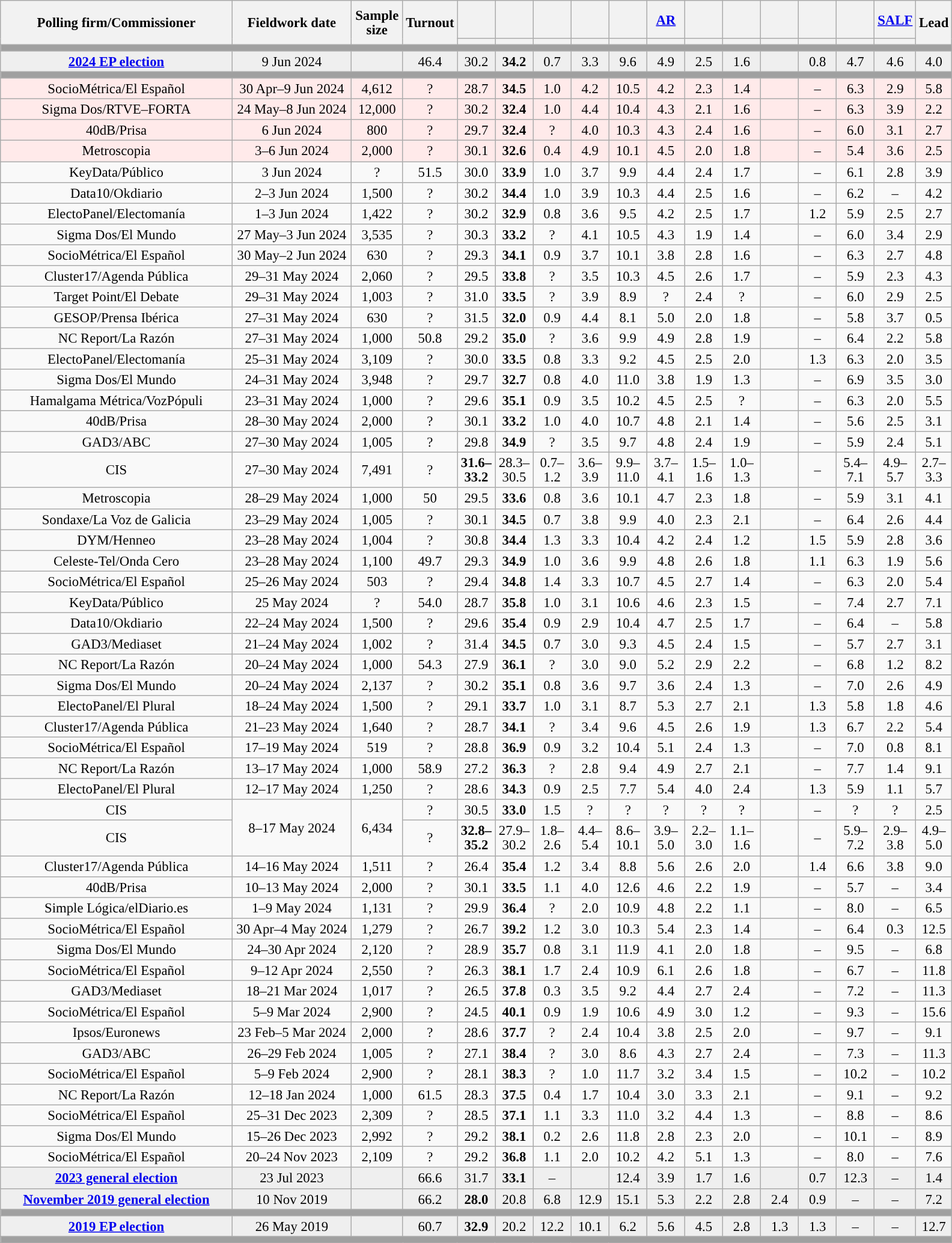<table class="wikitable collapsible collapsed" style="text-align:center; font-size:95%; line-height:16px;">
<tr style="height:42px;">
<th style="width:250px;" rowspan="2">Polling firm/Commissioner</th>
<th style="width:125px;" rowspan="2">Fieldwork date</th>
<th style="width:50px;" rowspan="2">Sample size</th>
<th style="width:45px;" rowspan="2">Turnout</th>
<th style="width:35px;"></th>
<th style="width:35px;"></th>
<th style="width:35px;"></th>
<th style="width:35px;"><br></th>
<th style="width:35px;"></th>
<th style="width:35px;"><a href='#'>AR</a></th>
<th style="width:35px;"><br></th>
<th style="width:35px;"></th>
<th style="width:35px;"></th>
<th style="width:35px;"></th>
<th style="width:35px;"></th>
<th style="width:35px;"><a href='#'>SALF</a></th>
<th style="width:30px;" rowspan="2">Lead</th>
</tr>
<tr>
<th style="color:inherit;background:"></th>
<th style="color:inherit;background:"></th>
<th style="color:inherit;background:"></th>
<th style="color:inherit;background:"></th>
<th style="color:inherit;background:"></th>
<th style="color:inherit;background:"></th>
<th style="color:inherit;background:"></th>
<th style="color:inherit;background:"></th>
<th style="color:inherit;background:"></th>
<th style="color:inherit;background:"></th>
<th style="color:inherit;background:"></th>
<th style="color:inherit;background:"></th>
</tr>
<tr>
<td colspan="17" style="background:#A0A0A0"></td>
</tr>
<tr style="background:#EFEFEF;">
<td><strong><a href='#'>2024 EP election</a></strong></td>
<td>9 Jun 2024</td>
<td></td>
<td>46.4</td>
<td>30.2<br></td>
<td><strong>34.2</strong><br></td>
<td>0.7<br></td>
<td>3.3<br></td>
<td>9.6<br></td>
<td>4.9<br></td>
<td>2.5<br></td>
<td>1.6<br></td>
<td></td>
<td>0.8<br></td>
<td>4.7<br></td>
<td>4.6<br></td>
<td style="background:">4.0</td>
</tr>
<tr>
<td colspan="17" style="background:#A0A0A0"></td>
</tr>
<tr style="background:#FFEAEA;">
<td>SocioMétrica/El Español</td>
<td>30 Apr–9 Jun 2024</td>
<td>4,612</td>
<td>?</td>
<td>28.7<br></td>
<td><strong>34.5</strong><br></td>
<td>1.0<br></td>
<td>4.2<br></td>
<td>10.5<br></td>
<td>4.2<br></td>
<td>2.3<br></td>
<td>1.4<br></td>
<td></td>
<td>–</td>
<td>6.3<br></td>
<td>2.9<br></td>
<td style="background:">5.8</td>
</tr>
<tr style="background:#FFEAEA;">
<td>Sigma Dos/RTVE–FORTA</td>
<td>24 May–8 Jun 2024</td>
<td>12,000</td>
<td>?</td>
<td>30.2<br></td>
<td><strong>32.4</strong><br></td>
<td>1.0<br></td>
<td>4.4<br></td>
<td>10.4<br></td>
<td>4.3<br></td>
<td>2.1<br></td>
<td>1.6<br></td>
<td></td>
<td>–</td>
<td>6.3<br></td>
<td>3.9<br></td>
<td style="background:">2.2</td>
</tr>
<tr style="background:#FFEAEA;">
<td>40dB/Prisa</td>
<td>6 Jun 2024</td>
<td>800</td>
<td>?</td>
<td>29.7<br></td>
<td><strong>32.4</strong><br></td>
<td>?<br></td>
<td>4.0<br></td>
<td>10.3<br></td>
<td>4.3<br></td>
<td>2.4<br></td>
<td>1.6<br></td>
<td></td>
<td>–</td>
<td>6.0<br></td>
<td>3.1<br></td>
<td style="background:">2.7</td>
</tr>
<tr style="background:#FFEAEA;">
<td>Metroscopia</td>
<td>3–6 Jun 2024</td>
<td>2,000</td>
<td>?</td>
<td>30.1<br></td>
<td><strong>32.6</strong><br></td>
<td>0.4<br></td>
<td>4.9<br></td>
<td>10.1<br></td>
<td>4.5<br></td>
<td>2.0<br></td>
<td>1.8<br></td>
<td></td>
<td>–</td>
<td>5.4<br></td>
<td>3.6<br></td>
<td style="background:">2.5</td>
</tr>
<tr>
<td>KeyData/Público</td>
<td>3 Jun 2024</td>
<td>?</td>
<td>51.5</td>
<td>30.0<br></td>
<td><strong>33.9</strong><br></td>
<td>1.0<br></td>
<td>3.7<br></td>
<td>9.9<br></td>
<td>4.4<br></td>
<td>2.4<br></td>
<td>1.7<br></td>
<td></td>
<td>–</td>
<td>6.1<br></td>
<td>2.8<br></td>
<td style="background:">3.9</td>
</tr>
<tr>
<td>Data10/Okdiario</td>
<td>2–3 Jun 2024</td>
<td>1,500</td>
<td>?</td>
<td>30.2<br></td>
<td><strong>34.4</strong><br></td>
<td>1.0<br></td>
<td>3.9<br></td>
<td>10.3<br></td>
<td>4.4<br></td>
<td>2.5<br></td>
<td>1.6<br></td>
<td></td>
<td>–</td>
<td>6.2<br></td>
<td>–</td>
<td style="background:">4.2</td>
</tr>
<tr>
<td>ElectoPanel/Electomanía</td>
<td>1–3 Jun 2024</td>
<td>1,422</td>
<td>?</td>
<td>30.2<br></td>
<td><strong>32.9</strong><br></td>
<td>0.8<br></td>
<td>3.6<br></td>
<td>9.5<br></td>
<td>4.2<br></td>
<td>2.5<br></td>
<td>1.7<br></td>
<td></td>
<td>1.2<br></td>
<td>5.9<br></td>
<td>2.5<br></td>
<td style="background:">2.7</td>
</tr>
<tr>
<td>Sigma Dos/El Mundo</td>
<td>27 May–3 Jun 2024</td>
<td>3,535</td>
<td>?</td>
<td>30.3<br></td>
<td><strong>33.2</strong><br></td>
<td>?<br></td>
<td>4.1<br></td>
<td>10.5<br></td>
<td>4.3<br></td>
<td>1.9<br></td>
<td>1.4<br></td>
<td></td>
<td>–</td>
<td>6.0<br></td>
<td>3.4<br></td>
<td style="background:">2.9</td>
</tr>
<tr>
<td>SocioMétrica/El Español</td>
<td>30 May–2 Jun 2024</td>
<td>630</td>
<td>?</td>
<td>29.3<br></td>
<td><strong>34.1</strong><br></td>
<td>0.9<br></td>
<td>3.7<br></td>
<td>10.1<br></td>
<td>3.8<br></td>
<td>2.8<br></td>
<td>1.6<br></td>
<td></td>
<td>–</td>
<td>6.3<br></td>
<td>2.7<br></td>
<td style="background:">4.8</td>
</tr>
<tr>
<td>Cluster17/Agenda Pública</td>
<td>29–31 May 2024</td>
<td>2,060</td>
<td>?</td>
<td>29.5<br></td>
<td><strong>33.8</strong><br></td>
<td>?<br></td>
<td>3.5<br></td>
<td>10.3<br></td>
<td>4.5<br></td>
<td>2.6<br></td>
<td>1.7<br></td>
<td></td>
<td>–</td>
<td>5.9<br></td>
<td>2.3<br></td>
<td style="background:">4.3</td>
</tr>
<tr>
<td>Target Point/El Debate</td>
<td>29–31 May 2024</td>
<td>1,003</td>
<td>?</td>
<td>31.0<br></td>
<td><strong>33.5</strong><br></td>
<td>?<br></td>
<td>3.9<br></td>
<td>8.9<br></td>
<td>?<br></td>
<td>2.4<br></td>
<td>?<br></td>
<td></td>
<td>–</td>
<td>6.0<br></td>
<td>2.9<br></td>
<td style="background:">2.5</td>
</tr>
<tr>
<td>GESOP/Prensa Ibérica</td>
<td>27–31 May 2024</td>
<td>630</td>
<td>?</td>
<td>31.5<br></td>
<td><strong>32.0</strong><br></td>
<td>0.9<br></td>
<td>4.4<br></td>
<td>8.1<br></td>
<td>5.0<br></td>
<td>2.0<br></td>
<td>1.8<br></td>
<td></td>
<td>–</td>
<td>5.8<br></td>
<td>3.7<br></td>
<td style="background:">0.5</td>
</tr>
<tr>
<td>NC Report/La Razón</td>
<td>27–31 May 2024</td>
<td>1,000</td>
<td>50.8</td>
<td>29.2<br></td>
<td><strong>35.0</strong><br></td>
<td>?<br></td>
<td>3.6<br></td>
<td>9.9<br></td>
<td>4.9<br></td>
<td>2.8<br></td>
<td>1.9<br></td>
<td></td>
<td>–</td>
<td>6.4<br></td>
<td>2.2<br></td>
<td style="background:">5.8</td>
</tr>
<tr>
<td>ElectoPanel/Electomanía</td>
<td>25–31 May 2024</td>
<td>3,109</td>
<td>?</td>
<td>30.0<br></td>
<td><strong>33.5</strong><br></td>
<td>0.8<br></td>
<td>3.3<br></td>
<td>9.2<br></td>
<td>4.5<br></td>
<td>2.5<br></td>
<td>2.0<br></td>
<td></td>
<td>1.3<br></td>
<td>6.3<br></td>
<td>2.0<br></td>
<td style="background:">3.5</td>
</tr>
<tr>
<td>Sigma Dos/El Mundo</td>
<td>24–31 May 2024</td>
<td>3,948</td>
<td>?</td>
<td>29.7<br></td>
<td><strong>32.7</strong><br></td>
<td>0.8<br></td>
<td>4.0<br></td>
<td>11.0<br></td>
<td>3.8<br></td>
<td>1.9<br></td>
<td>1.3<br></td>
<td></td>
<td>–</td>
<td>6.9<br></td>
<td>3.5<br></td>
<td style="background:">3.0</td>
</tr>
<tr>
<td>Hamalgama Métrica/VozPópuli</td>
<td>23–31 May 2024</td>
<td>1,000</td>
<td>?</td>
<td>29.6<br></td>
<td><strong>35.1</strong><br></td>
<td>0.9<br></td>
<td>3.5<br></td>
<td>10.2<br></td>
<td>4.5<br></td>
<td>2.5<br></td>
<td>?<br></td>
<td></td>
<td>–</td>
<td>6.3<br></td>
<td>2.0<br></td>
<td style="background:">5.5</td>
</tr>
<tr>
<td>40dB/Prisa</td>
<td>28–30 May 2024</td>
<td>2,000</td>
<td>?</td>
<td>30.1<br></td>
<td><strong>33.2</strong><br></td>
<td>1.0<br></td>
<td>4.0<br></td>
<td>10.7<br></td>
<td>4.8<br></td>
<td>2.1<br></td>
<td>1.4<br></td>
<td></td>
<td>–</td>
<td>5.6<br></td>
<td>2.5<br></td>
<td style="background:">3.1</td>
</tr>
<tr>
<td>GAD3/ABC</td>
<td>27–30 May 2024</td>
<td>1,005</td>
<td>?</td>
<td>29.8<br></td>
<td><strong>34.9</strong><br></td>
<td>?<br></td>
<td>3.5<br></td>
<td>9.7<br></td>
<td>4.8<br></td>
<td>2.4<br></td>
<td>1.9<br></td>
<td></td>
<td>–</td>
<td>5.9<br></td>
<td>2.4<br></td>
<td style="background:">5.1</td>
</tr>
<tr>
<td>CIS</td>
<td>27–30 May 2024</td>
<td>7,491</td>
<td>?</td>
<td><strong>31.6–33.2</strong></td>
<td>28.3–<br>30.5</td>
<td>0.7–<br>1.2</td>
<td>3.6–<br>3.9</td>
<td>9.9–<br>11.0</td>
<td>3.7–<br>4.1</td>
<td>1.5–<br>1.6</td>
<td>1.0–<br>1.3</td>
<td></td>
<td>–</td>
<td>5.4–<br>7.1</td>
<td>4.9–<br>5.7</td>
<td style="background:">2.7–<br>3.3</td>
</tr>
<tr>
<td>Metroscopia</td>
<td>28–29 May 2024</td>
<td>1,000</td>
<td>50</td>
<td>29.5<br></td>
<td><strong>33.6</strong><br></td>
<td>0.8<br></td>
<td>3.6<br></td>
<td>10.1<br></td>
<td>4.7<br></td>
<td>2.3<br></td>
<td>1.8<br></td>
<td></td>
<td>–</td>
<td>5.9<br></td>
<td>3.1<br></td>
<td style="background:">4.1</td>
</tr>
<tr>
<td>Sondaxe/La Voz de Galicia</td>
<td>23–29 May 2024</td>
<td>1,005</td>
<td>?</td>
<td>30.1<br></td>
<td><strong>34.5</strong><br></td>
<td>0.7<br></td>
<td>3.8<br></td>
<td>9.9<br></td>
<td>4.0<br></td>
<td>2.3<br></td>
<td>2.1<br></td>
<td></td>
<td>–</td>
<td>6.4<br></td>
<td>2.6<br></td>
<td style="background:">4.4</td>
</tr>
<tr>
<td>DYM/Henneo</td>
<td>23–28 May 2024</td>
<td>1,004</td>
<td>?</td>
<td>30.8<br></td>
<td><strong>34.4</strong><br></td>
<td>1.3<br></td>
<td>3.3<br></td>
<td>10.4<br></td>
<td>4.2<br></td>
<td>2.4<br></td>
<td>1.2<br></td>
<td></td>
<td>1.5<br></td>
<td>5.9<br></td>
<td>2.8<br></td>
<td style="background:">3.6</td>
</tr>
<tr>
<td>Celeste-Tel/Onda Cero</td>
<td>23–28 May 2024</td>
<td>1,100</td>
<td>49.7</td>
<td>29.3<br></td>
<td><strong>34.9</strong><br></td>
<td>1.0<br></td>
<td>3.6<br></td>
<td>9.9<br></td>
<td>4.8<br></td>
<td>2.6<br></td>
<td>1.8<br></td>
<td></td>
<td>1.1<br></td>
<td>6.3<br></td>
<td>1.9<br></td>
<td style="background:">5.6</td>
</tr>
<tr>
<td>SocioMétrica/El Español</td>
<td>25–26 May 2024</td>
<td>503</td>
<td>?</td>
<td>29.4<br></td>
<td><strong>34.8</strong><br></td>
<td>1.4<br></td>
<td>3.3<br></td>
<td>10.7<br></td>
<td>4.5<br></td>
<td>2.7<br></td>
<td>1.4<br></td>
<td></td>
<td>–</td>
<td>6.3<br></td>
<td>2.0<br></td>
<td style="background:">5.4</td>
</tr>
<tr>
<td>KeyData/Público</td>
<td>25 May 2024</td>
<td>?</td>
<td>54.0</td>
<td>28.7<br></td>
<td><strong>35.8</strong><br></td>
<td>1.0<br></td>
<td>3.1<br></td>
<td>10.6<br></td>
<td>4.6<br></td>
<td>2.3<br></td>
<td>1.5<br></td>
<td></td>
<td>–</td>
<td>7.4<br></td>
<td>2.7<br></td>
<td style="background:">7.1</td>
</tr>
<tr>
<td>Data10/Okdiario</td>
<td>22–24 May 2024</td>
<td>1,500</td>
<td>?</td>
<td>29.6<br></td>
<td><strong>35.4</strong><br></td>
<td>0.9<br></td>
<td>2.9<br></td>
<td>10.4<br></td>
<td>4.7<br></td>
<td>2.5<br></td>
<td>1.7<br></td>
<td></td>
<td>–</td>
<td>6.4<br></td>
<td>–</td>
<td style="background:">5.8</td>
</tr>
<tr>
<td>GAD3/Mediaset</td>
<td>21–24 May 2024</td>
<td>1,002</td>
<td>?</td>
<td>31.4<br></td>
<td><strong>34.5</strong><br></td>
<td>0.7<br></td>
<td>3.0<br></td>
<td>9.3<br></td>
<td>4.5<br></td>
<td>2.4<br></td>
<td>1.5<br></td>
<td></td>
<td>–</td>
<td>5.7<br></td>
<td>2.7<br></td>
<td style="background:">3.1</td>
</tr>
<tr>
<td>NC Report/La Razón</td>
<td>20–24 May 2024</td>
<td>1,000</td>
<td>54.3</td>
<td>27.9<br></td>
<td><strong>36.1</strong><br></td>
<td>?<br></td>
<td>3.0<br></td>
<td>9.0<br></td>
<td>5.2<br></td>
<td>2.9<br></td>
<td>2.2<br></td>
<td></td>
<td>–</td>
<td>6.8<br></td>
<td>1.2<br></td>
<td style="background:">8.2</td>
</tr>
<tr>
<td>Sigma Dos/El Mundo</td>
<td>20–24 May 2024</td>
<td>2,137</td>
<td>?</td>
<td>30.2<br></td>
<td><strong>35.1</strong><br></td>
<td>0.8<br></td>
<td>3.6<br></td>
<td>9.7<br></td>
<td>3.6<br></td>
<td>2.4<br></td>
<td>1.3<br></td>
<td></td>
<td>–</td>
<td>7.0<br></td>
<td>2.6<br></td>
<td style="background:">4.9</td>
</tr>
<tr>
<td>ElectoPanel/El Plural</td>
<td>18–24 May 2024</td>
<td>1,500</td>
<td>?</td>
<td>29.1<br></td>
<td><strong>33.7</strong><br></td>
<td>1.0<br></td>
<td>3.1<br></td>
<td>8.7<br></td>
<td>5.3<br></td>
<td>2.7<br></td>
<td>2.1<br></td>
<td></td>
<td>1.3<br></td>
<td>5.8<br></td>
<td>1.8<br></td>
<td style="background:">4.6</td>
</tr>
<tr>
<td>Cluster17/Agenda Pública</td>
<td>21–23 May 2024</td>
<td>1,640</td>
<td>?</td>
<td>28.7<br></td>
<td><strong>34.1</strong><br></td>
<td>?<br></td>
<td>3.4<br></td>
<td>9.6<br></td>
<td>4.5<br></td>
<td>2.6<br></td>
<td>1.9<br></td>
<td></td>
<td>1.3<br></td>
<td>6.7<br></td>
<td>2.2<br></td>
<td style="background:">5.4</td>
</tr>
<tr>
<td>SocioMétrica/El Español</td>
<td>17–19 May 2024</td>
<td>519</td>
<td>?</td>
<td>28.8<br></td>
<td><strong>36.9</strong><br></td>
<td>0.9<br></td>
<td>3.2<br></td>
<td>10.4<br></td>
<td>5.1<br></td>
<td>2.4<br></td>
<td>1.3<br></td>
<td></td>
<td>–</td>
<td>7.0<br></td>
<td>0.8<br></td>
<td style="background:">8.1</td>
</tr>
<tr>
<td>NC Report/La Razón</td>
<td>13–17 May 2024</td>
<td>1,000</td>
<td>58.9</td>
<td>27.2<br></td>
<td><strong>36.3</strong><br></td>
<td>?<br></td>
<td>2.8<br></td>
<td>9.4<br></td>
<td>4.9<br></td>
<td>2.7<br></td>
<td>2.1<br></td>
<td></td>
<td>–</td>
<td>7.7<br></td>
<td>1.4<br></td>
<td style="background:">9.1</td>
</tr>
<tr>
<td>ElectoPanel/El Plural</td>
<td>12–17 May 2024</td>
<td>1,250</td>
<td>?</td>
<td>28.6<br></td>
<td><strong>34.3</strong><br></td>
<td>0.9<br></td>
<td>2.5<br></td>
<td>7.7<br></td>
<td>5.4<br></td>
<td>4.0<br></td>
<td>2.4<br></td>
<td></td>
<td>1.3<br></td>
<td>5.9<br></td>
<td>1.1<br></td>
<td style="background:">5.7</td>
</tr>
<tr>
<td>CIS </td>
<td rowspan="2">8–17 May 2024</td>
<td rowspan="2">6,434</td>
<td>?</td>
<td>30.5<br></td>
<td><strong>33.0</strong><br></td>
<td>1.5<br></td>
<td>?<br></td>
<td>?<br></td>
<td>?<br></td>
<td>?<br></td>
<td>?<br></td>
<td></td>
<td>–</td>
<td>?<br></td>
<td>?<br></td>
<td style="background:">2.5</td>
</tr>
<tr>
<td>CIS</td>
<td>?</td>
<td><strong>32.8–<br>35.2</strong><br></td>
<td>27.9–<br>30.2<br></td>
<td>1.8–<br>2.6<br></td>
<td>4.4–<br>5.4<br></td>
<td>8.6–<br>10.1<br></td>
<td>3.9–<br>5.0<br></td>
<td>2.2–<br>3.0<br></td>
<td>1.1–<br>1.6<br></td>
<td></td>
<td>–</td>
<td>5.9–<br>7.2<br></td>
<td>2.9–<br>3.8<br></td>
<td style="background:">4.9–<br>5.0</td>
</tr>
<tr>
<td>Cluster17/Agenda Pública</td>
<td>14–16 May 2024</td>
<td>1,511</td>
<td>?</td>
<td>26.4<br></td>
<td><strong>35.4</strong><br></td>
<td>1.2<br></td>
<td>3.4<br></td>
<td>8.8<br></td>
<td>5.6<br></td>
<td>2.6<br></td>
<td>2.0<br></td>
<td></td>
<td>1.4<br></td>
<td>6.6<br></td>
<td>3.8<br></td>
<td style="background:">9.0</td>
</tr>
<tr>
<td>40dB/Prisa</td>
<td>10–13 May 2024</td>
<td>2,000</td>
<td>?</td>
<td>30.1<br></td>
<td><strong>33.5</strong><br></td>
<td>1.1<br></td>
<td>4.0<br></td>
<td>12.6<br></td>
<td>4.6<br></td>
<td>2.2<br></td>
<td>1.9<br></td>
<td></td>
<td>–</td>
<td>5.7<br></td>
<td>–</td>
<td style="background:">3.4</td>
</tr>
<tr>
<td>Simple Lógica/elDiario.es</td>
<td>1–9 May 2024</td>
<td>1,131</td>
<td>?</td>
<td>29.9<br></td>
<td><strong>36.4</strong><br></td>
<td>?<br></td>
<td>2.0<br></td>
<td>10.9<br></td>
<td>4.8<br></td>
<td>2.2<br></td>
<td>1.1<br></td>
<td></td>
<td>–</td>
<td>8.0<br></td>
<td>–</td>
<td style="background:">6.5</td>
</tr>
<tr>
<td>SocioMétrica/El Español</td>
<td>30 Apr–4 May 2024</td>
<td>1,279</td>
<td>?</td>
<td>26.7<br></td>
<td><strong>39.2</strong><br></td>
<td>1.2<br></td>
<td>3.0<br></td>
<td>10.3<br></td>
<td>5.4<br></td>
<td>2.3<br></td>
<td>1.4<br></td>
<td></td>
<td>–</td>
<td>6.4<br></td>
<td>0.3<br></td>
<td style="background:">12.5</td>
</tr>
<tr>
<td>Sigma Dos/El Mundo</td>
<td>24–30 Apr 2024</td>
<td>2,120</td>
<td>?</td>
<td>28.9<br></td>
<td><strong>35.7</strong><br></td>
<td>0.8<br></td>
<td>3.1<br></td>
<td>11.9<br></td>
<td>4.1<br></td>
<td>2.0<br></td>
<td>1.8<br></td>
<td></td>
<td>–</td>
<td>9.5<br></td>
<td>–</td>
<td style="background:">6.8</td>
</tr>
<tr>
<td>SocioMétrica/El Español</td>
<td>9–12 Apr 2024</td>
<td>2,550</td>
<td>?</td>
<td>26.3<br></td>
<td><strong>38.1</strong><br></td>
<td>1.7<br></td>
<td>2.4<br></td>
<td>10.9<br></td>
<td>6.1<br></td>
<td>2.6<br></td>
<td>1.8<br></td>
<td></td>
<td>–</td>
<td>6.7<br></td>
<td>–</td>
<td style="background:">11.8</td>
</tr>
<tr>
<td>GAD3/Mediaset</td>
<td>18–21 Mar 2024</td>
<td>1,017</td>
<td>?</td>
<td>26.5<br></td>
<td><strong>37.8</strong><br></td>
<td>0.3<br></td>
<td>3.5<br></td>
<td>9.2<br></td>
<td>4.4<br></td>
<td>2.7<br></td>
<td>2.4<br></td>
<td></td>
<td>–</td>
<td>7.2<br></td>
<td>–</td>
<td style="background:">11.3</td>
</tr>
<tr>
<td>SocioMétrica/El Español</td>
<td>5–9 Mar 2024</td>
<td>2,900</td>
<td>?</td>
<td>24.5<br></td>
<td><strong>40.1</strong><br></td>
<td>0.9<br></td>
<td>1.9<br></td>
<td>10.6<br></td>
<td>4.9<br></td>
<td>3.0<br></td>
<td>1.2<br></td>
<td></td>
<td>–</td>
<td>9.3<br></td>
<td>–</td>
<td style="background:">15.6</td>
</tr>
<tr>
<td>Ipsos/Euronews</td>
<td>23 Feb–5 Mar 2024</td>
<td>2,000</td>
<td>?</td>
<td>28.6<br></td>
<td><strong>37.7</strong><br></td>
<td>?<br></td>
<td>2.4<br></td>
<td>10.4<br></td>
<td>3.8<br></td>
<td>2.5<br></td>
<td>2.0<br></td>
<td></td>
<td>–</td>
<td>9.7<br></td>
<td>–</td>
<td style="background:">9.1</td>
</tr>
<tr>
<td>GAD3/ABC</td>
<td>26–29 Feb 2024</td>
<td>1,005</td>
<td>?</td>
<td>27.1<br></td>
<td><strong>38.4</strong><br></td>
<td>?<br></td>
<td>3.0<br></td>
<td>8.6<br></td>
<td>4.3<br></td>
<td>2.7<br></td>
<td>2.4<br></td>
<td></td>
<td>–</td>
<td>7.3<br></td>
<td>–</td>
<td style="background:">11.3</td>
</tr>
<tr>
<td>SocioMétrica/El Español</td>
<td>5–9 Feb 2024</td>
<td>2,900</td>
<td>?</td>
<td>28.1<br></td>
<td><strong>38.3</strong><br></td>
<td>?<br></td>
<td>1.0<br></td>
<td>11.7<br></td>
<td>3.2<br></td>
<td>3.4<br></td>
<td>1.5<br></td>
<td></td>
<td>–</td>
<td>10.2<br></td>
<td>–</td>
<td style="background:">10.2</td>
</tr>
<tr>
<td>NC Report/La Razón</td>
<td>12–18 Jan 2024</td>
<td>1,000</td>
<td>61.5</td>
<td>28.3<br></td>
<td><strong>37.5</strong><br></td>
<td>0.4<br></td>
<td>1.7<br></td>
<td>10.4<br></td>
<td>3.0<br></td>
<td>3.3<br></td>
<td>2.1<br></td>
<td></td>
<td>–</td>
<td>9.1<br></td>
<td>–</td>
<td style="background:">9.2</td>
</tr>
<tr>
<td>SocioMétrica/El Español</td>
<td>25–31 Dec 2023</td>
<td>2,309</td>
<td>?</td>
<td>28.5<br></td>
<td><strong>37.1</strong><br></td>
<td>1.1<br></td>
<td>3.3<br></td>
<td>11.0<br></td>
<td>3.2<br></td>
<td>4.4<br></td>
<td>1.3<br></td>
<td></td>
<td>–</td>
<td>8.8<br></td>
<td>–</td>
<td style="background:">8.6</td>
</tr>
<tr>
<td>Sigma Dos/El Mundo</td>
<td>15–26 Dec 2023</td>
<td>2,992</td>
<td>?</td>
<td>29.2<br></td>
<td><strong>38.1</strong><br></td>
<td>0.2<br></td>
<td>2.6<br></td>
<td>11.8<br></td>
<td>2.8<br></td>
<td>2.3<br></td>
<td>2.0<br></td>
<td></td>
<td>–</td>
<td>10.1<br></td>
<td>–</td>
<td style="background:">8.9</td>
</tr>
<tr>
<td>SocioMétrica/El Español</td>
<td>20–24 Nov 2023</td>
<td>2,109</td>
<td>?</td>
<td>29.2<br></td>
<td><strong>36.8</strong><br></td>
<td>1.1<br></td>
<td>2.0<br></td>
<td>10.2<br></td>
<td>4.2<br></td>
<td>5.1<br></td>
<td>1.3<br></td>
<td></td>
<td>–</td>
<td>8.0<br></td>
<td>–</td>
<td style="background:">7.6</td>
</tr>
<tr style="background:#EFEFEF;">
<td><strong><a href='#'>2023 general election</a></strong></td>
<td>23 Jul 2023</td>
<td></td>
<td>66.6</td>
<td>31.7<br></td>
<td><strong>33.1</strong><br></td>
<td>–</td>
<td></td>
<td>12.4<br></td>
<td>3.9<br></td>
<td>1.7<br></td>
<td>1.6<br></td>
<td></td>
<td>0.7<br></td>
<td>12.3<br></td>
<td>–</td>
<td style="background:">1.4</td>
</tr>
<tr style="background:#EFEFEF;">
<td><strong><a href='#'>November 2019 general election</a></strong></td>
<td>10 Nov 2019</td>
<td></td>
<td>66.2</td>
<td><strong>28.0</strong><br></td>
<td>20.8<br></td>
<td>6.8<br></td>
<td>12.9<br></td>
<td>15.1<br></td>
<td>5.3<br></td>
<td>2.2<br></td>
<td>2.8<br></td>
<td>2.4<br></td>
<td>0.9<br></td>
<td>–</td>
<td>–</td>
<td style="background:">7.2</td>
</tr>
<tr>
<td colspan="17" style="background:#A0A0A0"></td>
</tr>
<tr style="background:#EFEFEF;">
<td><strong><a href='#'>2019 EP election</a></strong></td>
<td>26 May 2019</td>
<td></td>
<td>60.7</td>
<td><strong>32.9</strong><br></td>
<td>20.2<br></td>
<td>12.2<br></td>
<td>10.1<br></td>
<td>6.2<br></td>
<td>5.6<br></td>
<td>4.5<br></td>
<td>2.8<br></td>
<td>1.3<br></td>
<td>1.3<br></td>
<td>–</td>
<td>–</td>
<td style="background:">12.7</td>
</tr>
<tr>
<td colspan="17" style="background:#A0A0A0"></td>
</tr>
</table>
